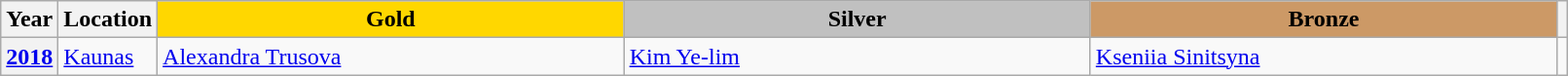<table class="wikitable unsortable" style="text-align:left; width:85%">
<tr>
<th scope="col" style="text-align:center">Year</th>
<th scope="col" style="text-align:center">Location</th>
<td scope="col" style="text-align:center; width:30%; background:gold"><strong>Gold</strong></td>
<td scope="col" style="text-align:center; width:30%; background:silver"><strong>Silver</strong></td>
<td scope="col" style="text-align:center; width:30%; background:#c96"><strong>Bronze</strong></td>
<th scope="col" style="text-align:center"></th>
</tr>
<tr>
<th scope="row" style="text-align:left"><a href='#'>2018</a></th>
<td><a href='#'>Kaunas</a></td>
<td> <a href='#'>Alexandra Trusova</a></td>
<td> <a href='#'>Kim Ye-lim</a></td>
<td> <a href='#'>Kseniia Sinitsyna</a></td>
<td></td>
</tr>
</table>
